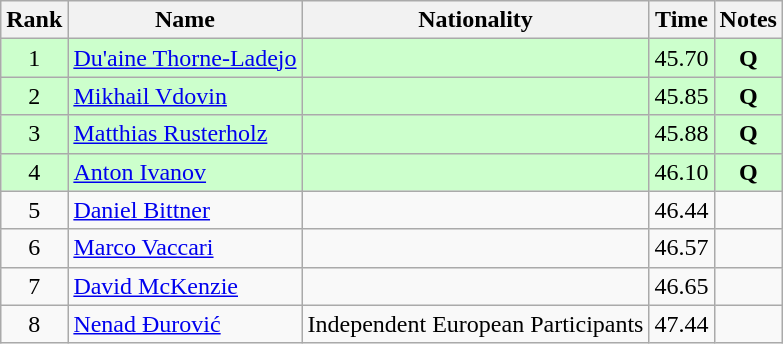<table class="wikitable sortable" style="text-align:center">
<tr>
<th>Rank</th>
<th>Name</th>
<th>Nationality</th>
<th>Time</th>
<th>Notes</th>
</tr>
<tr bgcolor=ccffcc>
<td>1</td>
<td align=left><a href='#'>Du'aine Thorne-Ladejo</a></td>
<td align=left></td>
<td>45.70</td>
<td><strong>Q</strong></td>
</tr>
<tr bgcolor=ccffcc>
<td>2</td>
<td align=left><a href='#'>Mikhail Vdovin</a></td>
<td align=left></td>
<td>45.85</td>
<td><strong>Q</strong></td>
</tr>
<tr bgcolor=ccffcc>
<td>3</td>
<td align=left><a href='#'>Matthias Rusterholz</a></td>
<td align=left></td>
<td>45.88</td>
<td><strong>Q</strong></td>
</tr>
<tr bgcolor=ccffcc>
<td>4</td>
<td align=left><a href='#'>Anton Ivanov</a></td>
<td align=left></td>
<td>46.10</td>
<td><strong>Q</strong></td>
</tr>
<tr>
<td>5</td>
<td align=left><a href='#'>Daniel Bittner</a></td>
<td align=left></td>
<td>46.44</td>
<td></td>
</tr>
<tr>
<td>6</td>
<td align=left><a href='#'>Marco Vaccari</a></td>
<td align=left></td>
<td>46.57</td>
<td></td>
</tr>
<tr>
<td>7</td>
<td align=left><a href='#'>David McKenzie</a></td>
<td align=left></td>
<td>46.65</td>
<td></td>
</tr>
<tr>
<td>8</td>
<td align=left><a href='#'>Nenad Đurović</a></td>
<td align=left>Independent European Participants</td>
<td>47.44</td>
<td></td>
</tr>
</table>
